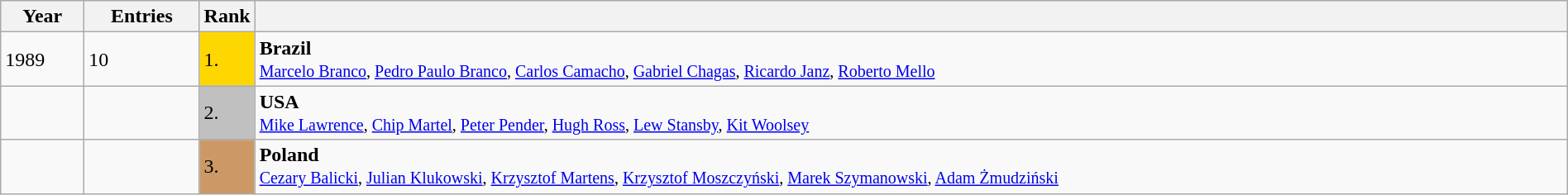<table class="wikitable" style="width:100%;">
<tr>
<th>Year</th>
<th>Entries</th>
<th>Rank</th>
<th></th>
</tr>
<tr>
<td width = 60>1989</td>
<td>10</td>
<td style="background:gold; width:30px;">1.</td>
<td> <strong>Brazil</strong><br><small><a href='#'>Marcelo Branco</a>, <a href='#'>Pedro Paulo Branco</a>, <a href='#'>Carlos Camacho</a>, <a href='#'>Gabriel Chagas</a>, <a href='#'>Ricardo Janz</a>, <a href='#'>Roberto Mello</a></small></td>
</tr>
<tr>
<td></td>
<td></td>
<td style="background:silver;">2.</td>
<td> <strong>USA</strong><br><small><a href='#'>Mike Lawrence</a>, <a href='#'>Chip Martel</a>, <a href='#'>Peter Pender</a>, <a href='#'>Hugh Ross</a>, <a href='#'>Lew Stansby</a>, <a href='#'>Kit Woolsey</a></small></td>
</tr>
<tr>
<td></td>
<td></td>
<td style="background:#c96;">3.</td>
<td> <strong>Poland</strong><br><small><a href='#'>Cezary Balicki</a>, <a href='#'>Julian Klukowski</a>, <a href='#'>Krzysztof Martens</a>, <a href='#'>Krzysztof Moszczyński</a>, <a href='#'>Marek Szymanowski</a>, <a href='#'>Adam Żmudziński</a></small></td>
</tr>
</table>
